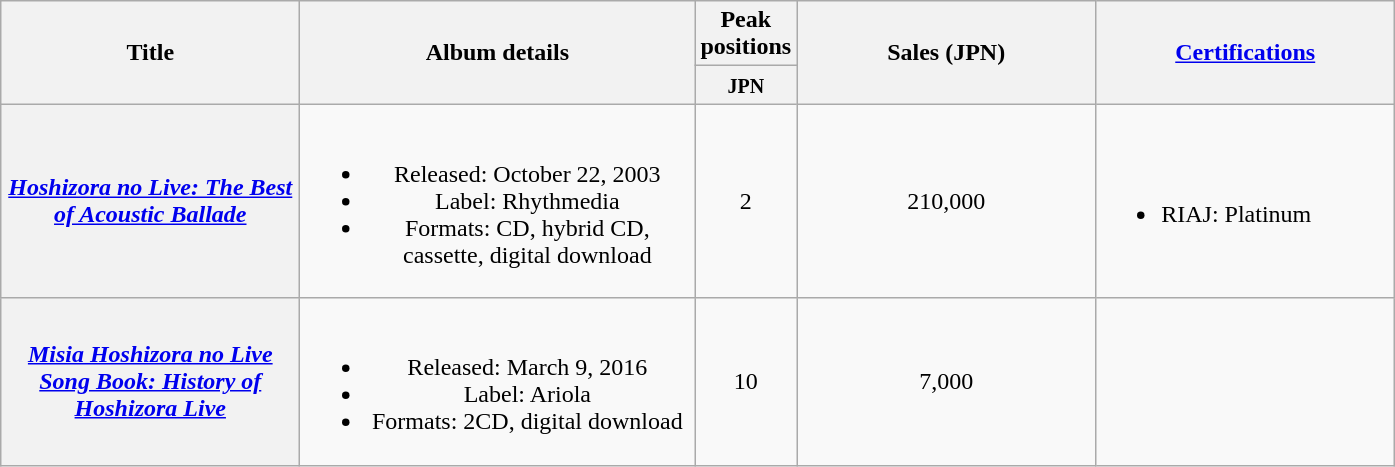<table class="wikitable plainrowheaders" style="text-align:center;">
<tr>
<th style="width:12em;" rowspan="2">Title</th>
<th style="width:16em;" rowspan="2">Album details</th>
<th colspan="1">Peak positions</th>
<th style="width:12em;" rowspan="2">Sales (JPN)</th>
<th style="width:12em;" rowspan="2"><a href='#'>Certifications</a></th>
</tr>
<tr>
<th style="width:2.5em;"><small>JPN</small><br></th>
</tr>
<tr>
<th scope="row"><em><a href='#'>Hoshizora no Live: The Best of Acoustic Ballade</a></em></th>
<td><br><ul><li>Released: October 22, 2003</li><li>Label: Rhythmedia</li><li>Formats: CD, hybrid CD, cassette, digital download</li></ul></td>
<td>2</td>
<td>210,000</td>
<td align="left"><br><ul><li>RIAJ: Platinum</li></ul></td>
</tr>
<tr>
<th scope="row"><em><a href='#'>Misia Hoshizora no Live Song Book: History of Hoshizora Live</a></em></th>
<td><br><ul><li>Released: March 9, 2016</li><li>Label: Ariola</li><li>Formats: 2CD, digital download</li></ul></td>
<td>10</td>
<td>7,000</td>
<td></td>
</tr>
</table>
